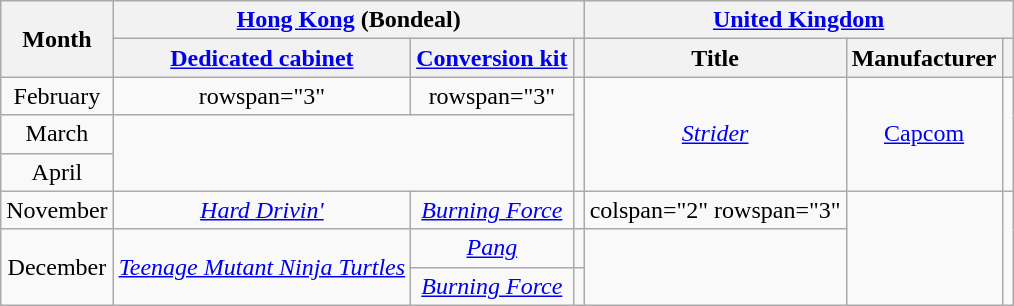<table class="wikitable sortable" style="text-align:center">
<tr>
<th rowspan="2">Month</th>
<th colspan="3"><a href='#'>Hong Kong</a> (Bondeal)</th>
<th colspan="3"><a href='#'>United Kingdom</a></th>
</tr>
<tr>
<th><a href='#'>Dedicated cabinet</a></th>
<th><a href='#'>Conversion kit</a></th>
<th class="unsortable"></th>
<th>Title</th>
<th>Manufacturer</th>
<th class="unsortable"></th>
</tr>
<tr>
<td>February</td>
<td>rowspan="3" </td>
<td>rowspan="3" </td>
<td rowspan="3"></td>
<td rowspan="3"><em><a href='#'>Strider</a></em></td>
<td rowspan="3"><a href='#'>Capcom</a></td>
<td rowspan="3"></td>
</tr>
<tr>
<td>March</td>
</tr>
<tr>
<td>April</td>
</tr>
<tr>
<td>November</td>
<td><em><a href='#'>Hard Drivin'</a></em></td>
<td><em><a href='#'>Burning Force</a></em></td>
<td></td>
<td>colspan="2" rowspan="3" </td>
<td rowspan="3"></td>
</tr>
<tr>
<td rowspan="2">December</td>
<td rowspan="2"><em><a href='#'>Teenage Mutant Ninja Turtles</a></em></td>
<td><em><a href='#'>Pang</a></em></td>
<td></td>
</tr>
<tr>
<td><em><a href='#'>Burning Force</a></em></td>
<td></td>
</tr>
</table>
